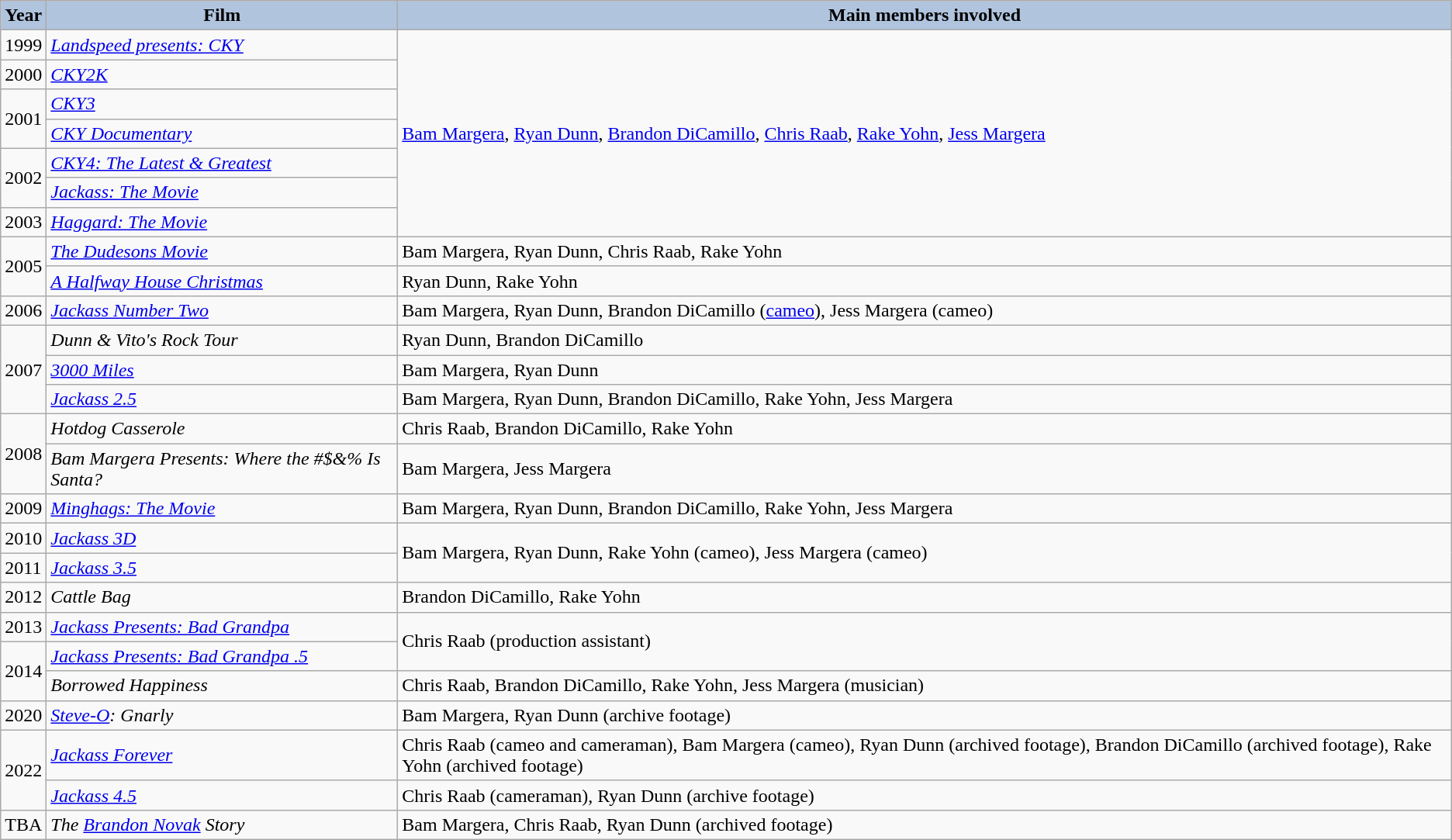<table class="wikitable">
<tr align="center">
<th style="background:#B0C4DE;">Year</th>
<th style="background:#B0C4DE;">Film</th>
<th style="background:#B0C4DE;">Main members involved</th>
</tr>
<tr>
<td>1999</td>
<td><em><a href='#'>Landspeed presents: CKY</a></em></td>
<td rowspan=7><a href='#'>Bam Margera</a>, <a href='#'>Ryan Dunn</a>, <a href='#'>Brandon DiCamillo</a>, <a href='#'>Chris Raab</a>, <a href='#'>Rake Yohn</a>, <a href='#'>Jess Margera</a></td>
</tr>
<tr>
<td>2000</td>
<td><em><a href='#'>CKY2K</a></em></td>
</tr>
<tr>
<td rowspan=2>2001</td>
<td><em><a href='#'>CKY3</a></em></td>
</tr>
<tr>
<td><em><a href='#'>CKY Documentary</a></em></td>
</tr>
<tr>
<td rowspan=2>2002</td>
<td><em><a href='#'>CKY4: The Latest & Greatest</a></em></td>
</tr>
<tr>
<td><em><a href='#'>Jackass: The Movie</a></em></td>
</tr>
<tr>
<td>2003</td>
<td><em><a href='#'>Haggard: The Movie</a></em></td>
</tr>
<tr>
<td rowspan=2>2005</td>
<td><em><a href='#'>The Dudesons Movie</a></em></td>
<td>Bam Margera, Ryan Dunn, Chris Raab, Rake Yohn</td>
</tr>
<tr>
<td><em><a href='#'>A Halfway House Christmas</a></em></td>
<td>Ryan Dunn, Rake Yohn</td>
</tr>
<tr>
<td>2006</td>
<td><em><a href='#'>Jackass Number Two</a></em></td>
<td>Bam Margera, Ryan Dunn, Brandon DiCamillo (<a href='#'>cameo</a>), Jess Margera (cameo)</td>
</tr>
<tr>
<td rowspan=3>2007</td>
<td><em>Dunn & Vito's Rock Tour</em></td>
<td>Ryan Dunn, Brandon DiCamillo</td>
</tr>
<tr>
<td><em><a href='#'>3000 Miles</a></em></td>
<td>Bam Margera, Ryan Dunn</td>
</tr>
<tr>
<td><em><a href='#'>Jackass 2.5</a></em></td>
<td>Bam Margera, Ryan Dunn, Brandon DiCamillo, Rake Yohn, Jess Margera</td>
</tr>
<tr>
<td rowspan=2>2008</td>
<td><em>Hotdog Casserole</em></td>
<td>Chris Raab, Brandon DiCamillo, Rake Yohn</td>
</tr>
<tr>
<td><em>Bam Margera Presents: Where the #$&% Is Santa?</em></td>
<td>Bam Margera, Jess Margera</td>
</tr>
<tr>
<td>2009</td>
<td><em><a href='#'>Minghags: The Movie</a></em></td>
<td>Bam Margera, Ryan Dunn, Brandon DiCamillo, Rake Yohn, Jess Margera</td>
</tr>
<tr>
<td>2010</td>
<td><em><a href='#'>Jackass 3D</a></em></td>
<td rowspan="2">Bam Margera, Ryan Dunn, Rake Yohn (cameo), Jess Margera (cameo)</td>
</tr>
<tr>
<td>2011</td>
<td><em><a href='#'>Jackass 3.5</a></em></td>
</tr>
<tr>
<td>2012</td>
<td><em>Cattle Bag</em></td>
<td>Brandon DiCamillo, Rake Yohn</td>
</tr>
<tr>
<td>2013</td>
<td><em><a href='#'>Jackass Presents: Bad Grandpa</a></em></td>
<td rowspan="2">Chris Raab (production assistant)</td>
</tr>
<tr>
<td rowspan=2>2014</td>
<td><em><a href='#'>Jackass Presents: Bad Grandpa .5</a></em></td>
</tr>
<tr>
<td><em>Borrowed Happiness</em></td>
<td>Chris Raab, Brandon DiCamillo, Rake Yohn, Jess Margera (musician)</td>
</tr>
<tr>
<td>2020</td>
<td><em><a href='#'>Steve-O</a>: Gnarly</em></td>
<td>Bam Margera, Ryan Dunn (archive footage)</td>
</tr>
<tr>
<td rowspan=2>2022</td>
<td><em><a href='#'>Jackass Forever</a></em></td>
<td>Chris Raab (cameo and cameraman), Bam Margera (cameo), Ryan Dunn (archived footage), Brandon DiCamillo (archived footage), Rake Yohn (archived footage)</td>
</tr>
<tr>
<td><em><a href='#'>Jackass 4.5</a></em></td>
<td>Chris Raab (cameraman), Ryan Dunn (archive footage)</td>
</tr>
<tr>
<td>TBA</td>
<td><em>The <a href='#'>Brandon Novak</a> Story</em></td>
<td>Bam Margera, Chris Raab, Ryan Dunn (archived footage)</td>
</tr>
</table>
